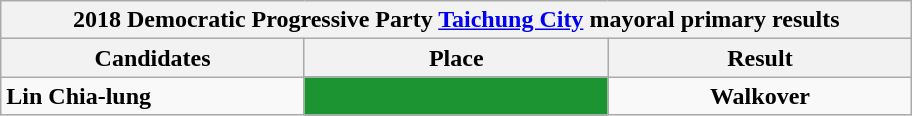<table class="wikitable collapsible">
<tr>
<th colspan="5" width=600>2018 Democratic Progressive Party <a href='#'>Taichung City</a> mayoral primary results</th>
</tr>
<tr>
<th width=80>Candidates</th>
<th width=80>Place</th>
<th width=80>Result</th>
</tr>
<tr>
<td><strong>Lin Chia-lung</strong></td>
<td style="background: #1B9431; text-align:center"><strong></strong></td>
<td style="text-align:center"><strong>Walkover</strong></td>
</tr>
</table>
